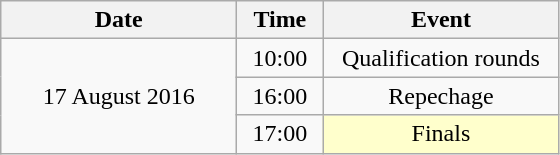<table class = "wikitable" style="text-align:center;">
<tr>
<th width=150>Date</th>
<th width=50>Time</th>
<th width=150>Event</th>
</tr>
<tr>
<td rowspan=3>17 August 2016</td>
<td>10:00</td>
<td>Qualification rounds</td>
</tr>
<tr>
<td>16:00</td>
<td>Repechage</td>
</tr>
<tr>
<td>17:00</td>
<td bgcolor=ffffcc>Finals</td>
</tr>
</table>
